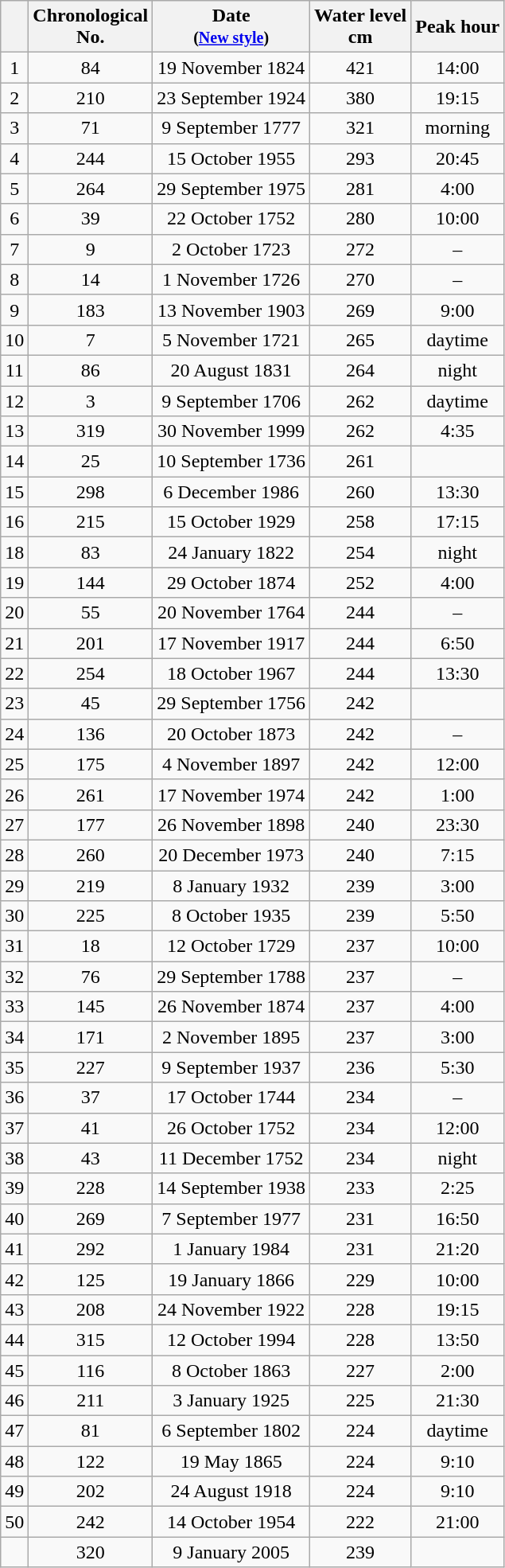<table class="wikitable sortable" border="1" style="text-align:center">
<tr>
<th class="sortable"></th>
<th class="sortable">Chronological <br>No.</th>
<th data-sort-type="date">Date <br><small>(<a href='#'>New style</a>)</small></th>
<th class="sortable">Water level <br>cm</th>
<th class="unsortable">Peak hour</th>
</tr>
<tr>
<td>1</td>
<td>84</td>
<td>19 November 1824</td>
<td>421</td>
<td>14:00</td>
</tr>
<tr>
<td>2</td>
<td>210</td>
<td>23 September 1924</td>
<td>380</td>
<td>19:15</td>
</tr>
<tr>
<td>3</td>
<td>71</td>
<td>9 September 1777</td>
<td>321</td>
<td>morning</td>
</tr>
<tr>
<td>4</td>
<td>244</td>
<td>15 October 1955</td>
<td>293</td>
<td>20:45</td>
</tr>
<tr>
<td>5</td>
<td>264</td>
<td>29 September 1975</td>
<td>281</td>
<td>4:00</td>
</tr>
<tr>
<td>6</td>
<td>39</td>
<td>22 October 1752</td>
<td>280</td>
<td>10:00</td>
</tr>
<tr>
<td>7</td>
<td>9</td>
<td>2 October 1723</td>
<td>272</td>
<td>–</td>
</tr>
<tr>
<td>8</td>
<td>14</td>
<td>1 November 1726</td>
<td>270</td>
<td>–</td>
</tr>
<tr>
<td>9</td>
<td>183</td>
<td>13 November 1903</td>
<td>269</td>
<td>9:00</td>
</tr>
<tr>
<td>10</td>
<td>7</td>
<td>5 November 1721</td>
<td>265</td>
<td>daytime</td>
</tr>
<tr>
<td>11</td>
<td>86</td>
<td>20 August 1831</td>
<td>264</td>
<td>night</td>
</tr>
<tr>
<td>12</td>
<td>3</td>
<td>9 September 1706</td>
<td>262</td>
<td>daytime</td>
</tr>
<tr>
<td>13</td>
<td>319</td>
<td>30 November 1999</td>
<td>262</td>
<td>4:35</td>
</tr>
<tr>
<td>14</td>
<td>25</td>
<td>10 September 1736</td>
<td>261</td>
<td></td>
</tr>
<tr>
<td>15</td>
<td>298</td>
<td>6 December 1986</td>
<td>260</td>
<td>13:30</td>
</tr>
<tr>
<td>16</td>
<td>215</td>
<td>15 October 1929</td>
<td>258</td>
<td>17:15</td>
</tr>
<tr>
<td>18</td>
<td>83</td>
<td>24 January 1822</td>
<td>254</td>
<td>night</td>
</tr>
<tr>
<td>19</td>
<td>144</td>
<td>29 October 1874</td>
<td>252</td>
<td>4:00</td>
</tr>
<tr>
<td>20</td>
<td>55</td>
<td>20 November 1764</td>
<td>244</td>
<td>–</td>
</tr>
<tr>
<td>21</td>
<td>201</td>
<td>17 November 1917</td>
<td>244</td>
<td>6:50</td>
</tr>
<tr>
<td>22</td>
<td>254</td>
<td>18 October 1967</td>
<td>244</td>
<td>13:30</td>
</tr>
<tr>
<td>23</td>
<td>45</td>
<td>29 September 1756</td>
<td>242</td>
<td></td>
</tr>
<tr>
<td>24</td>
<td>136</td>
<td>20 October 1873</td>
<td>242</td>
<td>–</td>
</tr>
<tr>
<td>25</td>
<td>175</td>
<td>4 November 1897</td>
<td>242</td>
<td>12:00</td>
</tr>
<tr>
<td>26</td>
<td>261</td>
<td>17 November 1974</td>
<td>242</td>
<td>1:00</td>
</tr>
<tr>
<td>27</td>
<td>177</td>
<td>26 November 1898</td>
<td>240</td>
<td>23:30</td>
</tr>
<tr>
<td>28</td>
<td>260</td>
<td>20 December 1973</td>
<td>240</td>
<td>7:15</td>
</tr>
<tr>
<td>29</td>
<td>219</td>
<td>8 January 1932</td>
<td>239</td>
<td>3:00</td>
</tr>
<tr>
<td>30</td>
<td>225</td>
<td>8 October 1935</td>
<td>239</td>
<td>5:50</td>
</tr>
<tr>
<td>31</td>
<td>18</td>
<td>12 October 1729</td>
<td>237</td>
<td>10:00</td>
</tr>
<tr>
<td>32</td>
<td>76</td>
<td>29 September 1788</td>
<td>237</td>
<td>–</td>
</tr>
<tr>
<td>33</td>
<td>145</td>
<td>26 November 1874</td>
<td>237</td>
<td>4:00</td>
</tr>
<tr>
<td>34</td>
<td>171</td>
<td>2 November 1895</td>
<td>237</td>
<td>3:00</td>
</tr>
<tr>
<td>35</td>
<td>227</td>
<td>9 September 1937</td>
<td>236</td>
<td>5:30</td>
</tr>
<tr>
<td>36</td>
<td>37</td>
<td>17 October 1744</td>
<td>234</td>
<td>–</td>
</tr>
<tr>
<td>37</td>
<td>41</td>
<td>26 October 1752</td>
<td>234</td>
<td>12:00</td>
</tr>
<tr>
<td>38</td>
<td>43</td>
<td>11 December 1752</td>
<td>234</td>
<td>night</td>
</tr>
<tr>
<td>39</td>
<td>228</td>
<td>14 September 1938</td>
<td>233</td>
<td>2:25</td>
</tr>
<tr>
<td>40</td>
<td>269</td>
<td>7 September 1977</td>
<td>231</td>
<td>16:50</td>
</tr>
<tr>
<td>41</td>
<td>292</td>
<td>1 January 1984</td>
<td>231</td>
<td>21:20</td>
</tr>
<tr>
<td>42</td>
<td>125</td>
<td>19 January 1866</td>
<td>229</td>
<td>10:00</td>
</tr>
<tr>
<td>43</td>
<td>208</td>
<td>24 November 1922</td>
<td>228</td>
<td>19:15</td>
</tr>
<tr>
<td>44</td>
<td>315</td>
<td>12 October 1994</td>
<td>228</td>
<td>13:50</td>
</tr>
<tr>
<td>45</td>
<td>116</td>
<td>8 October 1863</td>
<td>227</td>
<td>2:00</td>
</tr>
<tr>
<td>46</td>
<td>211</td>
<td>3 January 1925</td>
<td>225</td>
<td>21:30</td>
</tr>
<tr>
<td>47</td>
<td>81</td>
<td>6 September 1802</td>
<td>224</td>
<td>daytime</td>
</tr>
<tr>
<td>48</td>
<td>122</td>
<td>19 May 1865</td>
<td>224</td>
<td>9:10</td>
</tr>
<tr>
<td>49</td>
<td>202</td>
<td>24 August 1918</td>
<td>224</td>
<td>9:10</td>
</tr>
<tr>
<td>50</td>
<td>242</td>
<td>14 October 1954</td>
<td>222</td>
<td>21:00</td>
</tr>
<tr>
<td></td>
<td>320</td>
<td>9 January 2005</td>
<td>239</td>
<td></td>
</tr>
</table>
